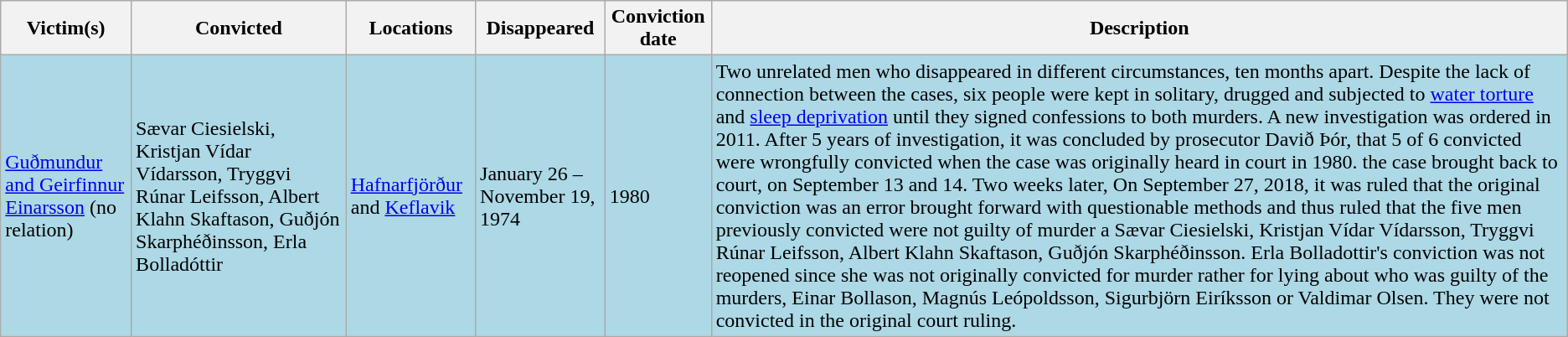<table class="wikitable sortable">
<tr>
<th scope="col">Victim(s)</th>
<th scope="col">Convicted</th>
<th scope="col">Locations</th>
<th scope="col">Disappeared</th>
<th scope="col">Conviction date</th>
<th scope="col">Description</th>
</tr>
<tr style="background:lightblue;">
<td><a href='#'>Guðmundur and Geirfinnur Einarsson</a> (no relation)</td>
<td>Sævar Ciesielski, Kristjan Vídar Vídarsson, Tryggvi Rúnar Leifsson, Albert Klahn Skaftason, Guðjón Skarphéðinsson, Erla Bolladóttir</td>
<td><a href='#'>Hafnarfjörður</a> and <a href='#'>Keflavik</a></td>
<td>January 26 – November 19, 1974</td>
<td>1980</td>
<td>Two unrelated men who disappeared in different circumstances, ten months apart. Despite the lack of connection between the cases, six people were kept in solitary, drugged and subjected to <a href='#'>water torture</a> and <a href='#'>sleep deprivation</a> until they signed confessions to both murders. A new investigation was ordered in 2011. After 5 years of investigation, it was concluded by prosecutor Davið Þór, that 5 of 6 convicted were wrongfully convicted when the case was originally heard in court in 1980. the case brought back to court, on September 13 and 14. Two weeks later, On September 27, 2018, it was ruled that the original conviction was an error brought forward with questionable methods and thus ruled that the five men previously convicted were not guilty of murder a Sævar Ciesielski, Kristjan Vídar Vídarsson, Tryggvi Rúnar Leifsson, Albert Klahn Skaftason, Guðjón Skarphéðinsson. Erla Bolladottir's conviction was not reopened since she was not originally convicted for murder rather for lying about who was guilty of the murders, Einar Bollason, Magnús Leópoldsson, Sigurbjörn Eiríksson or Valdimar Olsen. They were not convicted in the original court ruling.</td>
</tr>
</table>
